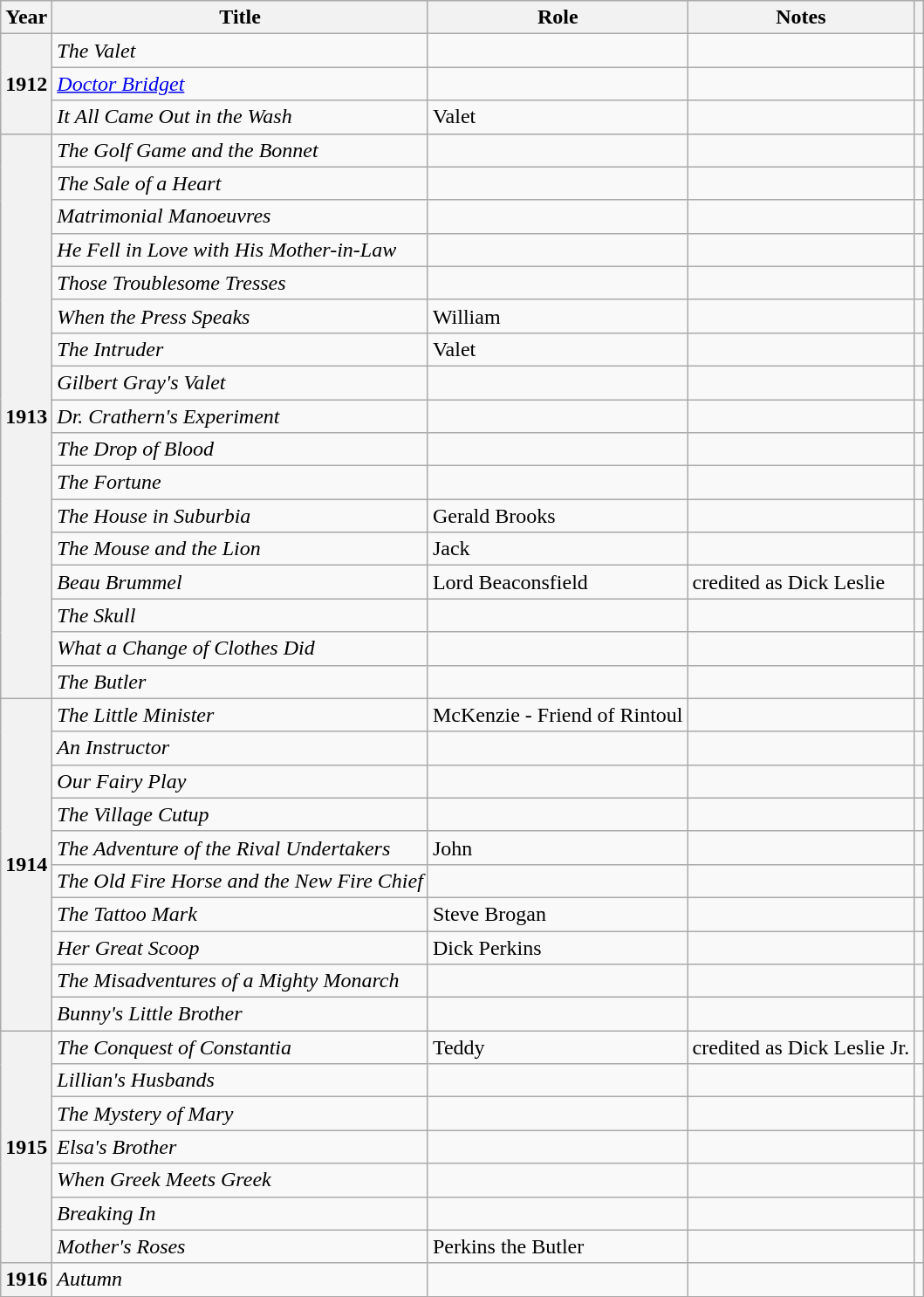<table class="wikitable sortable plainrowheaders">
<tr>
<th scope="col">Year</th>
<th scope="col">Title</th>
<th scope="col">Role</th>
<th scope="col" class="unsortable">Notes</th>
<th scope="col" class="unsortable"></th>
</tr>
<tr>
<th scope="row" rowspan="3">1912</th>
<td><em>The Valet</em></td>
<td></td>
<td></td>
<td></td>
</tr>
<tr>
<td><em><a href='#'>Doctor Bridget</a></em></td>
<td></td>
<td></td>
<td></td>
</tr>
<tr>
<td><em>It All Came Out in the Wash</em></td>
<td>Valet</td>
<td></td>
<td></td>
</tr>
<tr>
<th scope="row" rowspan="17">1913</th>
<td><em>The Golf Game and the Bonnet</em></td>
<td></td>
<td></td>
<td></td>
</tr>
<tr>
<td><em>The Sale of a Heart</em></td>
<td></td>
<td></td>
<td></td>
</tr>
<tr>
<td><em>Matrimonial Manoeuvres</em></td>
<td></td>
<td></td>
<td></td>
</tr>
<tr>
<td><em>He Fell in Love with His Mother-in-Law</em></td>
<td></td>
<td></td>
<td></td>
</tr>
<tr>
<td><em>Those Troublesome Tresses</em></td>
<td></td>
<td></td>
<td></td>
</tr>
<tr>
<td><em>When the Press Speaks</em></td>
<td>William</td>
<td></td>
<td></td>
</tr>
<tr>
<td><em>The Intruder</em></td>
<td>Valet</td>
<td></td>
<td></td>
</tr>
<tr>
<td><em>Gilbert Gray's Valet</em></td>
<td></td>
<td></td>
<td></td>
</tr>
<tr>
<td><em>Dr. Crathern's Experiment</em></td>
<td></td>
<td></td>
<td></td>
</tr>
<tr>
<td><em>The Drop of Blood</em></td>
<td></td>
<td></td>
<td></td>
</tr>
<tr>
<td><em>The Fortune</em></td>
<td></td>
<td></td>
<td></td>
</tr>
<tr>
<td><em>The House in Suburbia</em></td>
<td>Gerald Brooks</td>
<td></td>
<td></td>
</tr>
<tr>
<td><em>The Mouse and the Lion</em></td>
<td>Jack</td>
<td></td>
<td></td>
</tr>
<tr>
<td><em>Beau Brummel</em></td>
<td>Lord Beaconsfield</td>
<td>credited as Dick Leslie</td>
<td></td>
</tr>
<tr>
<td><em>The Skull</em></td>
<td></td>
<td></td>
<td></td>
</tr>
<tr>
<td><em>What a Change of Clothes Did</em></td>
<td></td>
<td></td>
<td></td>
</tr>
<tr>
<td><em>The Butler</em></td>
<td></td>
<td></td>
<td></td>
</tr>
<tr>
<th scope="row" rowspan="10">1914</th>
<td><em>The Little Minister</em></td>
<td>McKenzie - Friend of Rintoul</td>
<td></td>
<td></td>
</tr>
<tr>
<td><em>An Instructor</em></td>
<td></td>
<td></td>
<td></td>
</tr>
<tr>
<td><em>Our Fairy Play</em></td>
<td></td>
<td></td>
<td></td>
</tr>
<tr>
<td><em>The Village Cutup</em></td>
<td></td>
<td></td>
<td></td>
</tr>
<tr>
<td><em>The Adventure of the Rival Undertakers</em></td>
<td>John</td>
<td></td>
<td></td>
</tr>
<tr>
<td><em>The Old Fire Horse and the New Fire Chief</em></td>
<td></td>
<td></td>
<td></td>
</tr>
<tr>
<td><em>The Tattoo Mark</em></td>
<td>Steve Brogan</td>
<td></td>
<td></td>
</tr>
<tr>
<td><em>Her Great Scoop</em></td>
<td>Dick Perkins</td>
<td></td>
<td></td>
</tr>
<tr>
<td><em>The Misadventures of a Mighty Monarch</em></td>
<td></td>
<td></td>
<td></td>
</tr>
<tr>
<td><em>Bunny's Little Brother</em></td>
<td></td>
<td></td>
<td></td>
</tr>
<tr>
<th scope="row" rowspan="7">1915</th>
<td><em>The Conquest of Constantia</em></td>
<td>Teddy</td>
<td>credited as Dick Leslie Jr.</td>
<td></td>
</tr>
<tr>
<td><em>Lillian's Husbands</em></td>
<td></td>
<td></td>
<td></td>
</tr>
<tr>
<td><em>The Mystery of Mary</em></td>
<td></td>
<td></td>
<td></td>
</tr>
<tr>
<td><em>Elsa's Brother</em></td>
<td></td>
<td></td>
<td></td>
</tr>
<tr>
<td><em>When Greek Meets Greek</em></td>
<td></td>
<td></td>
<td></td>
</tr>
<tr>
<td><em>Breaking In</em></td>
<td></td>
<td></td>
<td></td>
</tr>
<tr>
<td><em>Mother's Roses</em></td>
<td>Perkins the Butler</td>
<td></td>
<td></td>
</tr>
<tr>
<th scope="row">1916</th>
<td><em>Autumn</em></td>
<td></td>
<td></td>
<td></td>
</tr>
</table>
